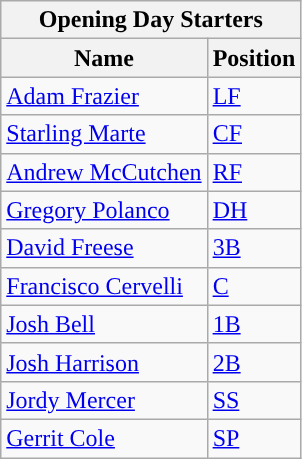<table class="wikitable" style="text-align:left">
<tr>
<th colspan="2">Opening Day Starters</th>
</tr>
<tr>
<th>Name</th>
<th>Position</th>
</tr>
<tr>
<td><a href='#'>Adam Frazier</a></td>
<td><a href='#'>LF</a></td>
</tr>
<tr>
<td><a href='#'>Starling Marte</a></td>
<td><a href='#'>CF</a></td>
</tr>
<tr>
<td><a href='#'>Andrew McCutchen</a></td>
<td><a href='#'>RF</a></td>
</tr>
<tr>
<td><a href='#'>Gregory Polanco</a></td>
<td><a href='#'>DH</a></td>
</tr>
<tr>
<td><a href='#'>David Freese</a></td>
<td><a href='#'>3B</a></td>
</tr>
<tr>
<td><a href='#'>Francisco Cervelli</a></td>
<td><a href='#'>C</a></td>
</tr>
<tr>
<td><a href='#'>Josh Bell</a></td>
<td><a href='#'>1B</a></td>
</tr>
<tr>
<td><a href='#'>Josh Harrison</a></td>
<td><a href='#'>2B</a></td>
</tr>
<tr>
<td><a href='#'>Jordy Mercer</a></td>
<td><a href='#'>SS</a></td>
</tr>
<tr>
<td><a href='#'>Gerrit Cole</a></td>
<td><a href='#'>SP</a></td>
</tr>
</table>
